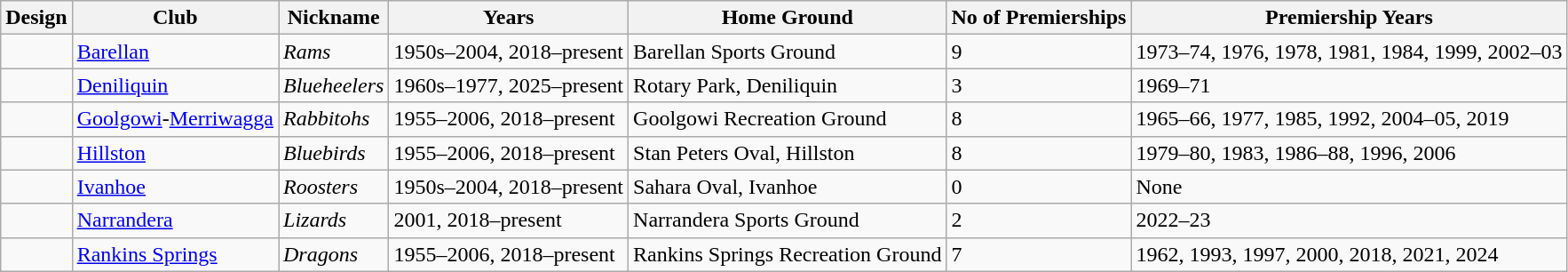<table class="wikitable sortable">
<tr>
<th>Design</th>
<th>Club</th>
<th>Nickname</th>
<th>Years</th>
<th>Home Ground</th>
<th>No of Premierships</th>
<th>Premiership Years</th>
</tr>
<tr>
<td></td>
<td><a href='#'>Barellan</a></td>
<td><em>Rams</em></td>
<td>1950s–2004, 2018–present</td>
<td>Barellan Sports Ground</td>
<td>9</td>
<td>1973–74, 1976, 1978, 1981, 1984, 1999, 2002–03</td>
</tr>
<tr>
<td></td>
<td><a href='#'>Deniliquin</a></td>
<td><em>Blueheelers</em></td>
<td>1960s–1977, 2025–present</td>
<td>Rotary Park, Deniliquin</td>
<td>3</td>
<td>1969–71</td>
</tr>
<tr>
<td></td>
<td><a href='#'>Goolgowi</a>-<a href='#'>Merriwagga</a></td>
<td><em>Rabbitohs</em></td>
<td>1955–2006, 2018–present</td>
<td>Goolgowi Recreation Ground</td>
<td>8</td>
<td>1965–66, 1977, 1985, 1992, 2004–05, 2019</td>
</tr>
<tr>
<td></td>
<td><a href='#'>Hillston</a></td>
<td><em>Bluebirds</em></td>
<td>1955–2006, 2018–present</td>
<td>Stan Peters Oval, Hillston</td>
<td>8</td>
<td>1979–80, 1983, 1986–88, 1996, 2006</td>
</tr>
<tr>
<td></td>
<td><a href='#'>Ivanhoe</a></td>
<td><em>Roosters</em></td>
<td>1950s–2004, 2018–present</td>
<td>Sahara Oval, Ivanhoe</td>
<td>0</td>
<td>None</td>
</tr>
<tr>
<td></td>
<td><a href='#'>Narrandera</a></td>
<td><em>Lizards</em></td>
<td>2001, 2018–present</td>
<td>Narrandera Sports Ground</td>
<td>2</td>
<td>2022–23</td>
</tr>
<tr>
<td></td>
<td><a href='#'>Rankins Springs</a></td>
<td><em>Dragons</em></td>
<td>1955–2006, 2018–present</td>
<td>Rankins Springs Recreation Ground</td>
<td>7</td>
<td>1962, 1993, 1997, 2000, 2018, 2021, 2024</td>
</tr>
</table>
